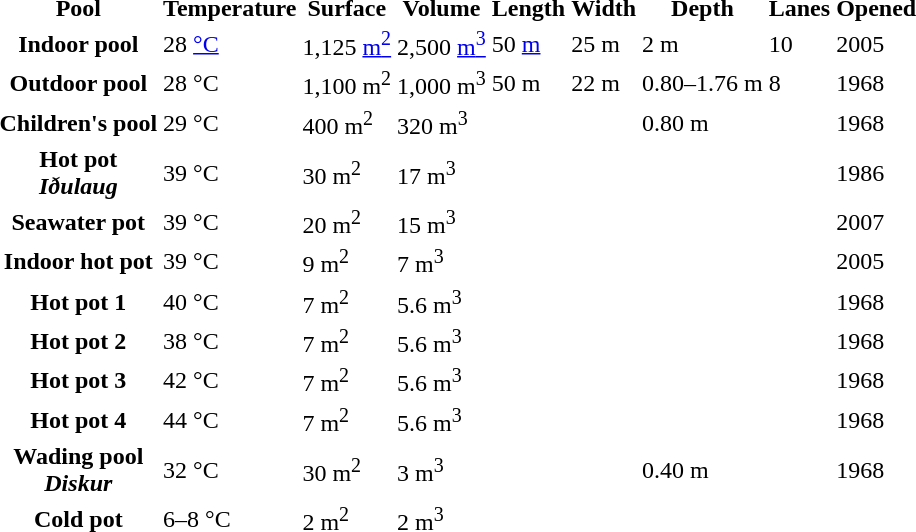<table>
<tr>
<th>Pool</th>
<th>Temperature</th>
<th>Surface</th>
<th>Volume</th>
<th>Length</th>
<th>Width</th>
<th>Depth</th>
<th>Lanes</th>
<th>Opened</th>
</tr>
<tr>
<th>Indoor pool</th>
<td>28 <a href='#'>°C</a></td>
<td>1,125 <a href='#'>m<sup>2</sup></a></td>
<td>2,500 <a href='#'>m<sup>3</sup></a></td>
<td>50 <a href='#'>m</a></td>
<td>25 m</td>
<td>2 m</td>
<td>10</td>
<td>2005</td>
</tr>
<tr>
<th>Outdoor pool</th>
<td>28 °C</td>
<td>1,100 m<sup>2</sup></td>
<td>1,000 m<sup>3</sup></td>
<td>50 m</td>
<td>22 m</td>
<td>0.80–1.76 m</td>
<td>8</td>
<td>1968</td>
</tr>
<tr>
<th>Children's pool</th>
<td>29 °C</td>
<td>400 m<sup>2</sup></td>
<td>320 m<sup>3</sup></td>
<td></td>
<td></td>
<td>0.80 m</td>
<td></td>
<td>1968</td>
</tr>
<tr>
<th>Hot pot<br><em>Iðulaug</em></th>
<td>39 °C</td>
<td>30 m<sup>2</sup></td>
<td>17 m<sup>3</sup></td>
<td></td>
<td></td>
<td></td>
<td></td>
<td>1986</td>
</tr>
<tr>
<th>Seawater pot</th>
<td>39 °C</td>
<td>20 m<sup>2</sup></td>
<td>15 m<sup>3</sup></td>
<td></td>
<td></td>
<td></td>
<td></td>
<td>2007</td>
</tr>
<tr>
<th>Indoor hot pot</th>
<td>39 °C</td>
<td>9 m<sup>2</sup></td>
<td>7 m<sup>3</sup></td>
<td></td>
<td></td>
<td></td>
<td></td>
<td>2005</td>
</tr>
<tr>
<th>Hot pot 1</th>
<td>40 °C</td>
<td>7 m<sup>2</sup></td>
<td>5.6 m<sup>3</sup></td>
<td></td>
<td></td>
<td></td>
<td></td>
<td>1968</td>
</tr>
<tr>
<th>Hot pot 2</th>
<td>38 °C</td>
<td>7 m<sup>2</sup></td>
<td>5.6 m<sup>3</sup></td>
<td></td>
<td></td>
<td></td>
<td></td>
<td>1968</td>
</tr>
<tr>
<th>Hot pot 3</th>
<td>42 °C</td>
<td>7 m<sup>2</sup></td>
<td>5.6 m<sup>3</sup></td>
<td></td>
<td></td>
<td></td>
<td></td>
<td>1968</td>
</tr>
<tr>
<th>Hot pot 4</th>
<td>44 °C</td>
<td>7 m<sup>2</sup></td>
<td>5.6 m<sup>3</sup></td>
<td></td>
<td></td>
<td></td>
<td></td>
<td>1968</td>
</tr>
<tr>
<th>Wading pool<br><em>Diskur</em></th>
<td>32 °C</td>
<td>30 m<sup>2</sup></td>
<td>3 m<sup>3</sup></td>
<td></td>
<td></td>
<td>0.40 m</td>
<td></td>
<td>1968</td>
</tr>
<tr>
<th>Cold pot</th>
<td>6–8 °C</td>
<td>2 m<sup>2</sup></td>
<td>2 m<sup>3</sup></td>
<td></td>
<td></td>
<td></td>
<td></td>
<td></td>
</tr>
</table>
